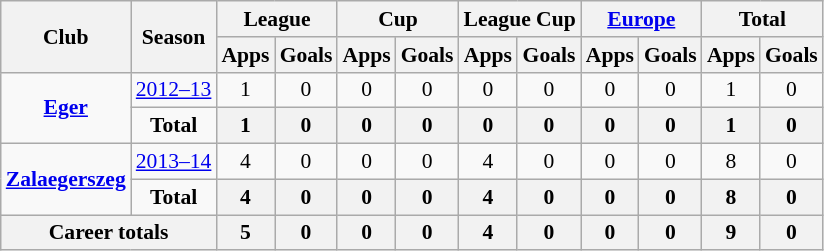<table class="wikitable" style="font-size:90%; text-align: center;">
<tr>
<th rowspan="2">Club</th>
<th rowspan="2">Season</th>
<th colspan="2">League</th>
<th colspan="2">Cup</th>
<th colspan="2">League Cup</th>
<th colspan="2"><a href='#'>Europe</a></th>
<th colspan="2">Total</th>
</tr>
<tr>
<th>Apps</th>
<th>Goals</th>
<th>Apps</th>
<th>Goals</th>
<th>Apps</th>
<th>Goals</th>
<th>Apps</th>
<th>Goals</th>
<th>Apps</th>
<th>Goals</th>
</tr>
<tr>
<td rowspan="2" align=center valign=center><strong><a href='#'>Eger</a></strong></td>
<td !colspan="2"><a href='#'>2012–13</a></td>
<td>1</td>
<td>0</td>
<td>0</td>
<td>0</td>
<td>0</td>
<td>0</td>
<td>0</td>
<td>0</td>
<td>1</td>
<td>0</td>
</tr>
<tr>
<td !colspan="2"><strong>Total</strong></td>
<th>1</th>
<th>0</th>
<th>0</th>
<th>0</th>
<th>0</th>
<th>0</th>
<th>0</th>
<th>0</th>
<th>1</th>
<th>0</th>
</tr>
<tr>
<td rowspan="2" align=center valign=center><strong><a href='#'>Zalaegerszeg</a></strong></td>
<td !colspan="2"><a href='#'>2013–14</a></td>
<td>4</td>
<td>0</td>
<td>0</td>
<td>0</td>
<td>4</td>
<td>0</td>
<td>0</td>
<td>0</td>
<td>8</td>
<td>0</td>
</tr>
<tr>
<td !colspan="2"><strong>Total</strong></td>
<th>4</th>
<th>0</th>
<th>0</th>
<th>0</th>
<th>4</th>
<th>0</th>
<th>0</th>
<th>0</th>
<th>8</th>
<th>0</th>
</tr>
<tr>
<th colspan="2">Career totals</th>
<th>5</th>
<th>0</th>
<th>0</th>
<th>0</th>
<th>4</th>
<th>0</th>
<th>0</th>
<th>0</th>
<th>9</th>
<th>0</th>
</tr>
</table>
